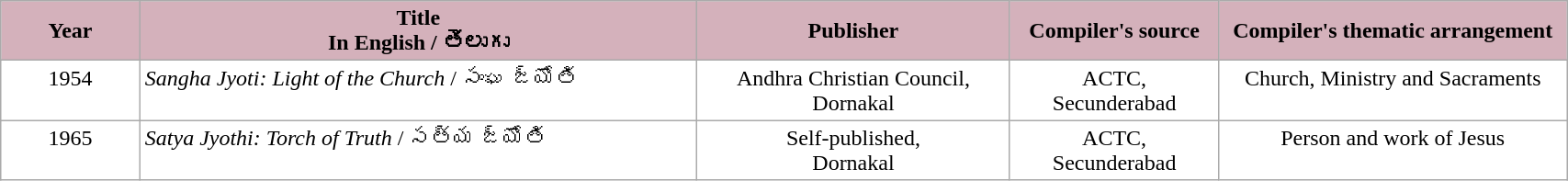<table class="wikitable" style="width: 90%;">
<tr>
<th style="background-color: #D4B1BB; width: 8%;">Year</th>
<th style="background-color: #D4B1BB; width: 32%;">Title<br>In English / తెలుగు</th>
<th style="background-color: #D4B1BB; width: 18%;">Publisher</th>
<th style="background-color: #D4B1BB; width: 12%;">Compiler's source</th>
<th style="background-color: #D4B1BB; width: 20%;">Compiler's thematic arrangement</th>
</tr>
<tr valign="top" style="background-color: white;">
<td style="text-align: center;">1954</td>
<td style="text-align: left;"><em>Sangha Jyoti: Light of the Church</em> / సంఘ జ్యోతి</td>
<td style="text-align: center;">Andhra Christian Council,<br> Dornakal</td>
<td style="text-align: center;">ACTC, <br>Secunderabad</td>
<td style="text-align: center;">Church, Ministry and Sacraments</td>
</tr>
<tr valign="top" style="background-color: white;">
<td style="text-align: center;">1965</td>
<td style="text-align: left;"><em>Satya Jyothi: Torch of Truth</em> / సత్య జ్యోతి</td>
<td style="text-align: center;">Self-published, <br>Dornakal</td>
<td style="text-align: center;">ACTC, <br>Secunderabad</td>
<td style="text-align: center;">Person and work of Jesus</td>
</tr>
</table>
